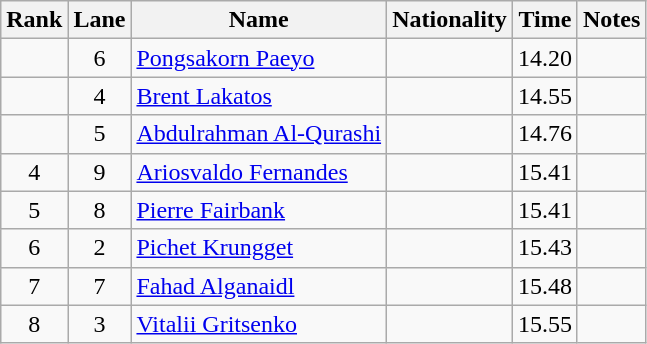<table class="wikitable sortable" style="text-align:center">
<tr>
<th>Rank</th>
<th>Lane</th>
<th>Name</th>
<th>Nationality</th>
<th>Time</th>
<th>Notes</th>
</tr>
<tr>
<td></td>
<td>6</td>
<td align="left"><a href='#'>Pongsakorn Paeyo</a></td>
<td align="left"></td>
<td>14.20</td>
<td></td>
</tr>
<tr>
<td></td>
<td>4</td>
<td align="left"><a href='#'>Brent Lakatos</a></td>
<td align="left"></td>
<td>14.55</td>
<td></td>
</tr>
<tr>
<td></td>
<td>5</td>
<td align="left"><a href='#'>Abdulrahman Al-Qurashi</a></td>
<td align="left"></td>
<td>14.76</td>
<td></td>
</tr>
<tr>
<td>4</td>
<td>9</td>
<td align="left"><a href='#'>Ariosvaldo Fernandes</a></td>
<td align="left"></td>
<td>15.41</td>
<td></td>
</tr>
<tr>
<td>5</td>
<td>8</td>
<td align="left"><a href='#'>Pierre Fairbank</a></td>
<td align="left"></td>
<td>15.41</td>
<td></td>
</tr>
<tr>
<td>6</td>
<td>2</td>
<td align="left"><a href='#'>Pichet Krungget</a></td>
<td align="left"></td>
<td>15.43</td>
<td></td>
</tr>
<tr>
<td>7</td>
<td>7</td>
<td align="left"><a href='#'>Fahad Alganaidl</a></td>
<td align="left"></td>
<td>15.48</td>
<td></td>
</tr>
<tr>
<td>8</td>
<td>3</td>
<td align="left"><a href='#'>Vitalii Gritsenko</a></td>
<td align="left"></td>
<td>15.55</td>
<td></td>
</tr>
</table>
